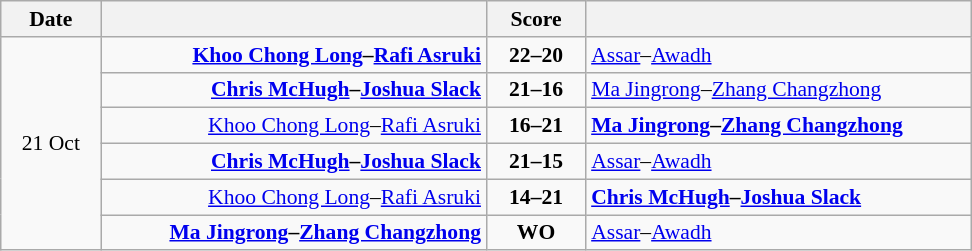<table class="wikitable" style="text-align: center; font-size:90% ">
<tr>
<th width="60">Date</th>
<th align="right" width="250"></th>
<th width="60">Score</th>
<th align="left" width="250"></th>
</tr>
<tr>
<td rowspan=6>21 Oct</td>
<td align=right><strong><a href='#'>Khoo Chong Long</a>–<a href='#'>Rafi Asruki</a> </strong></td>
<td align=center><strong>22–20</strong></td>
<td align=left> <a href='#'>Assar</a>–<a href='#'>Awadh</a></td>
</tr>
<tr>
<td align=right><strong><a href='#'>Chris McHugh</a>–<a href='#'>Joshua Slack</a> </strong></td>
<td align=center><strong>21–16</strong></td>
<td align=left> <a href='#'>Ma Jingrong</a>–<a href='#'>Zhang Changzhong</a></td>
</tr>
<tr>
<td align=right><a href='#'>Khoo Chong Long</a>–<a href='#'>Rafi Asruki</a> </td>
<td align=center><strong>16–21</strong></td>
<td align=left><strong> <a href='#'>Ma Jingrong</a>–<a href='#'>Zhang Changzhong</a></strong></td>
</tr>
<tr>
<td align=right><strong><a href='#'>Chris McHugh</a>–<a href='#'>Joshua Slack</a> </strong></td>
<td align=center><strong>21–15</strong></td>
<td align=left> <a href='#'>Assar</a>–<a href='#'>Awadh</a></td>
</tr>
<tr>
<td align=right><a href='#'>Khoo Chong Long</a>–<a href='#'>Rafi Asruki</a> </td>
<td align=center><strong>14–21</strong></td>
<td align=left><strong> <a href='#'>Chris McHugh</a>–<a href='#'>Joshua Slack</a></strong></td>
</tr>
<tr>
<td align=right><strong><a href='#'>Ma Jingrong</a>–<a href='#'>Zhang Changzhong</a> </strong></td>
<td align=center><strong>WO</strong></td>
<td align=left> <a href='#'>Assar</a>–<a href='#'>Awadh</a></td>
</tr>
</table>
